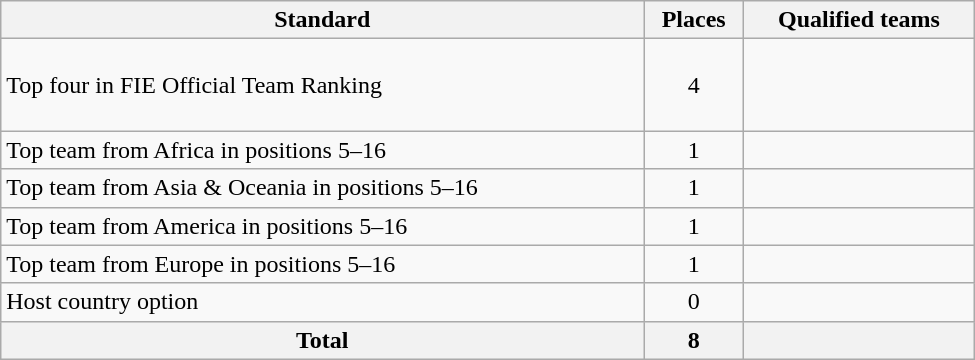<table class="wikitable" width="650">
<tr>
<th>Standard</th>
<th>Places</th>
<th>Qualified teams</th>
</tr>
<tr>
<td>Top four in FIE Official Team Ranking</td>
<td align="center">4</td>
<td><br><br><br></td>
</tr>
<tr>
<td>Top team from Africa in positions 5–16</td>
<td align="center">1</td>
<td></td>
</tr>
<tr>
<td>Top team from Asia & Oceania in positions 5–16</td>
<td align="center">1</td>
<td></td>
</tr>
<tr>
<td>Top team from America in positions 5–16</td>
<td align="center">1</td>
<td></td>
</tr>
<tr>
<td>Top team from Europe in positions 5–16</td>
<td align="center">1</td>
<td><br></td>
</tr>
<tr>
<td>Host country option</td>
<td align="center">0</td>
<td></td>
</tr>
<tr>
<th>Total</th>
<th>8</th>
<th></th>
</tr>
</table>
